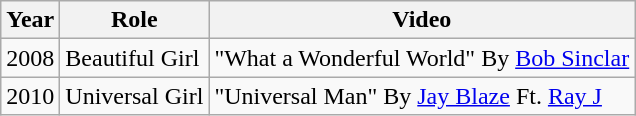<table class="wikitable">
<tr>
<th>Year</th>
<th>Role</th>
<th>Video</th>
</tr>
<tr>
<td>2008</td>
<td>Beautiful Girl</td>
<td>"What a Wonderful World" By <a href='#'>Bob Sinclar</a></td>
</tr>
<tr>
<td>2010</td>
<td>Universal Girl</td>
<td>"Universal Man" By <a href='#'>Jay Blaze</a> Ft. <a href='#'>Ray J</a></td>
</tr>
</table>
